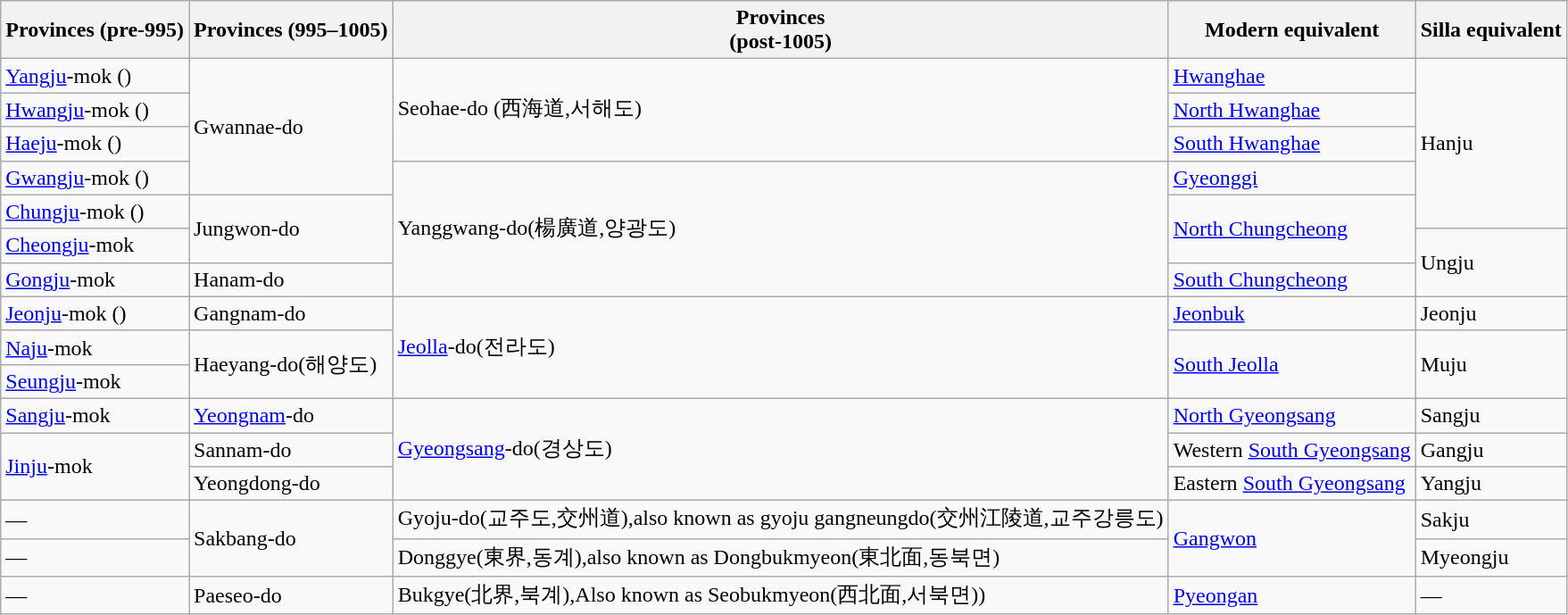<table class="wikitable">
<tr>
<th>Provinces (pre-995)</th>
<th>Provinces (995–1005)</th>
<th>Provinces<br>(post-1005)</th>
<th>Modern equivalent</th>
<th>Silla equivalent</th>
</tr>
<tr>
<td><a href='#'>Yangju</a>-mok ()</td>
<td rowspan="4">Gwannae-do</td>
<td rowspan="3">Seohae-do (西海道,서해도)</td>
<td><a href='#'>Hwanghae</a></td>
<td rowspan="5">Hanju</td>
</tr>
<tr>
<td><a href='#'>Hwangju</a>-mok ()</td>
<td><a href='#'>North Hwanghae</a></td>
</tr>
<tr>
<td><a href='#'>Haeju</a>-mok ()</td>
<td><a href='#'>South Hwanghae</a></td>
</tr>
<tr>
<td><a href='#'>Gwangju</a>-mok ()</td>
<td rowspan="4">Yanggwang-do(楊廣道,양광도)</td>
<td><a href='#'>Gyeonggi</a></td>
</tr>
<tr>
<td><a href='#'>Chungju</a>-mok ()</td>
<td rowspan="2">Jungwon-do</td>
<td rowspan="2"><a href='#'>North Chungcheong</a></td>
</tr>
<tr>
<td><a href='#'>Cheongju</a>-mok</td>
<td rowspan="2">Ungju</td>
</tr>
<tr>
<td><a href='#'>Gongju</a>-mok</td>
<td>Hanam-do</td>
<td><a href='#'>South Chungcheong</a></td>
</tr>
<tr>
<td><a href='#'>Jeonju</a>-mok ()</td>
<td>Gangnam-do</td>
<td rowspan="3"><a href='#'>Jeolla</a>-do(전라도)</td>
<td><a href='#'>Jeonbuk</a></td>
<td>Jeonju</td>
</tr>
<tr>
<td><a href='#'>Naju</a>-mok</td>
<td rowspan="2">Haeyang-do(해양도)</td>
<td rowspan="2"><a href='#'>South Jeolla</a></td>
<td rowspan="2">Muju</td>
</tr>
<tr>
<td><a href='#'>Seungju</a>-mok</td>
</tr>
<tr>
<td><a href='#'>Sangju</a>-mok</td>
<td><a href='#'>Yeongnam</a>-do</td>
<td rowspan="3"><a href='#'>Gyeongsang</a>-do(경상도)</td>
<td><a href='#'>North Gyeongsang</a></td>
<td>Sangju</td>
</tr>
<tr>
<td rowspan="2"><a href='#'>Jinju</a>-mok</td>
<td>Sannam-do</td>
<td>Western <a href='#'>South Gyeongsang</a></td>
<td>Gangju</td>
</tr>
<tr>
<td>Yeongdong-do</td>
<td>Eastern <a href='#'>South Gyeongsang</a></td>
<td>Yangju</td>
</tr>
<tr>
<td>—</td>
<td rowspan="2">Sakbang-do</td>
<td>Gyoju-do(교주도,交州道),also known as gyoju gangneungdo(交州江陵道,교주강릉도)</td>
<td rowspan="2"><a href='#'>Gangwon</a></td>
<td>Sakju</td>
</tr>
<tr>
<td>—</td>
<td>Donggye(東界,동계),also known as Dongbukmyeon(東北面,동북면)</td>
<td>Myeongju</td>
</tr>
<tr>
<td>—</td>
<td>Paeseo-do</td>
<td>Bukgye(北界,북계),Also known as Seobukmyeon(西北面,서북면))</td>
<td><a href='#'>Pyeongan</a></td>
<td>—</td>
</tr>
</table>
